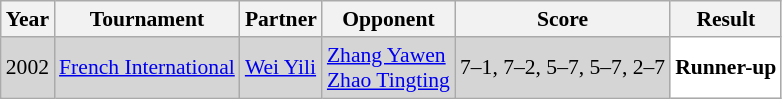<table class="sortable wikitable" style="font-size: 90%;">
<tr>
<th>Year</th>
<th>Tournament</th>
<th>Partner</th>
<th>Opponent</th>
<th>Score</th>
<th>Result</th>
</tr>
<tr style="background:#D5D5D5">
<td align="center">2002</td>
<td align="left"><a href='#'>French International</a></td>
<td align="left"> <a href='#'>Wei Yili</a></td>
<td align="left"> <a href='#'>Zhang Yawen</a> <br>  <a href='#'>Zhao Tingting</a></td>
<td align="left">7–1, 7–2, 5–7, 5–7, 2–7</td>
<td style="text-align:left; background:white"> <strong>Runner-up</strong></td>
</tr>
</table>
